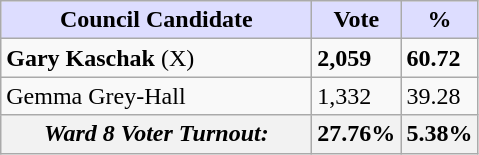<table class="wikitable sortable">
<tr>
<th style="background:#ddf; width:200px;">Council Candidate</th>
<th style="background:#ddf; width:50px;">Vote</th>
<th style="background:#ddf; width:30px;">%</th>
</tr>
<tr>
<td><strong>Gary Kaschak</strong> (X)</td>
<td><strong>2,059</strong></td>
<td><strong>60.72</strong></td>
</tr>
<tr>
<td>Gemma Grey-Hall</td>
<td>1,332</td>
<td>39.28</td>
</tr>
<tr>
<th><em>Ward 8 Voter Turnout:</em></th>
<th>27.76%</th>
<th>5.38%</th>
</tr>
</table>
